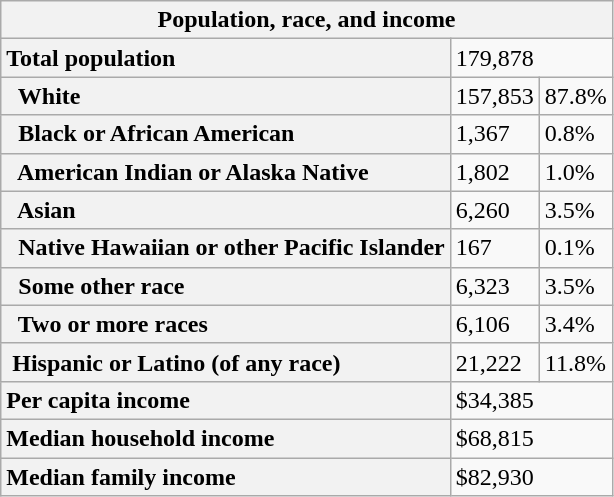<table class="wikitable collapsible collapsed">
<tr>
<th colspan="6">Population, race, and income</th>
</tr>
<tr>
<th scope="row" style="text-align: left;">Total population</th>
<td colspan="2">179,878</td>
</tr>
<tr>
<th scope="row" style="text-align: left;">  White</th>
<td>157,853</td>
<td>87.8%</td>
</tr>
<tr>
<th scope="row" style="text-align: left;">  Black or African American</th>
<td>1,367</td>
<td>0.8%</td>
</tr>
<tr>
<th scope="row" style="text-align: left;">  American Indian or Alaska Native</th>
<td>1,802</td>
<td>1.0%</td>
</tr>
<tr>
<th scope="row" style="text-align: left;">  Asian</th>
<td>6,260</td>
<td>3.5%</td>
</tr>
<tr>
<th scope="row" style="text-align: left;">  Native Hawaiian or other Pacific Islander</th>
<td>167</td>
<td>0.1%</td>
</tr>
<tr>
<th scope="row" style="text-align: left;">  Some other race</th>
<td>6,323</td>
<td>3.5%</td>
</tr>
<tr>
<th scope="row" style="text-align: left;">  Two or more races</th>
<td>6,106</td>
<td>3.4%</td>
</tr>
<tr>
<th scope="row" style="text-align: left;"> Hispanic or Latino (of any race)</th>
<td>21,222</td>
<td>11.8%</td>
</tr>
<tr>
<th scope="row" style="text-align: left;">Per capita income</th>
<td colspan="2">$34,385</td>
</tr>
<tr>
<th scope="row" style="text-align: left;">Median household income</th>
<td colspan="2">$68,815</td>
</tr>
<tr>
<th scope="row" style="text-align: left;">Median family income</th>
<td colspan="2">$82,930</td>
</tr>
</table>
